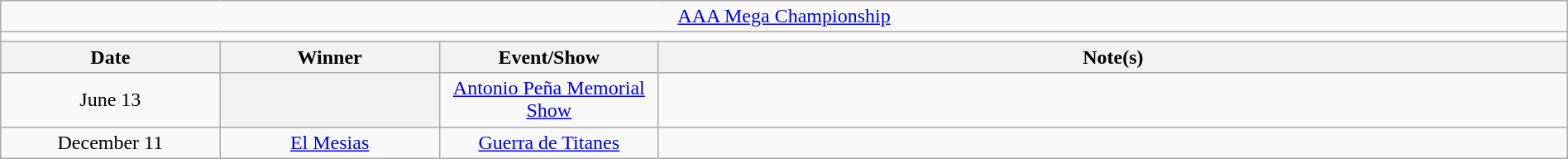<table class="wikitable" style="text-align:center; width:100%;">
<tr>
<td colspan="5"><a href='#'>AAA Mega Championship</a></td>
</tr>
<tr>
<td colspan="5"><strong></strong></td>
</tr>
<tr>
<th width="14%">Date</th>
<th width="14%">Winner</th>
<th width="14%">Event/Show</th>
<th width="58%">Note(s)</th>
</tr>
<tr>
<td>June 13</td>
<th></th>
<td><a href='#'>Antonio Peña Memorial Show</a></td>
<td align="left"></td>
</tr>
<tr>
<td>December 11</td>
<td><a href='#'>El Mesias</a></td>
<td><a href='#'>Guerra de Titanes</a></td>
<td align="left"></td>
</tr>
</table>
